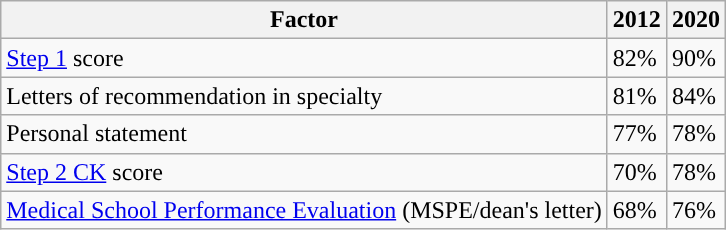<table class="wikitable plainrowheaders" summary="Length of Medical Residency Training">
<tr>
<th>Factor</th>
<th>2012</th>
<th>2020</th>
</tr>
<tr>
<td><a href='#'>Step 1</a> score</td>
<td>82%</td>
<td>90%</td>
</tr>
<tr>
<td>Letters of recommendation in specialty</td>
<td>81%</td>
<td>84%</td>
</tr>
<tr>
<td>Personal statement</td>
<td>77%</td>
<td>78%</td>
</tr>
<tr>
<td><a href='#'>Step 2 CK</a> score</td>
<td>70%</td>
<td>78%</td>
</tr>
<tr>
<td><a href='#'>Medical School Performance Evaluation</a> (MSPE/dean's letter)</td>
<td>68%</td>
<td>76%</td>
</tr>
</table>
